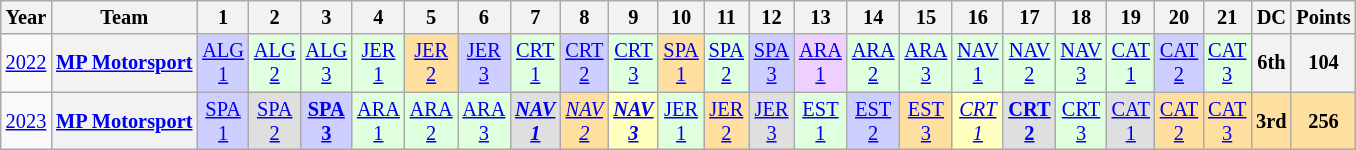<table class="wikitable" style="text-align:center; font-size:85%">
<tr>
<th>Year</th>
<th>Team</th>
<th>1</th>
<th>2</th>
<th>3</th>
<th>4</th>
<th>5</th>
<th>6</th>
<th>7</th>
<th>8</th>
<th>9</th>
<th>10</th>
<th>11</th>
<th>12</th>
<th>13</th>
<th>14</th>
<th>15</th>
<th>16</th>
<th>17</th>
<th>18</th>
<th>19</th>
<th>20</th>
<th>21</th>
<th>DC</th>
<th>Points</th>
</tr>
<tr>
<td><a href='#'>2022</a></td>
<th nowrap><a href='#'>MP Motorsport</a></th>
<td style="background:#CFCFFF;"><a href='#'>ALG<br>1</a><br></td>
<td style="background:#DFFFDF;"><a href='#'>ALG<br>2</a><br></td>
<td style="background:#DFFFDF;"><a href='#'>ALG<br>3</a><br></td>
<td style="background:#DFFFDF;"><a href='#'>JER<br>1</a><br></td>
<td style="background:#FFDF9F;"><a href='#'>JER<br>2</a><br></td>
<td style="background:#CFCFFF;"><a href='#'>JER<br>3</a><br></td>
<td style="background:#DFFFDF;"><a href='#'>CRT<br>1</a><br></td>
<td style="background:#CFCFFF;"><a href='#'>CRT<br>2</a><br></td>
<td style="background:#DFFFDF;"><a href='#'>CRT<br>3</a><br></td>
<td style="background:#FFDF9F;"><a href='#'>SPA<br>1</a><br></td>
<td style="background:#DFFFDF;"><a href='#'>SPA<br>2</a><br></td>
<td style="background:#CFCFFF;"><a href='#'>SPA<br>3</a><br></td>
<td style="background:#EFCFFF;"><a href='#'>ARA<br>1</a><br></td>
<td style="background:#DFFFDF;"><a href='#'>ARA<br>2</a><br></td>
<td style="background:#DFFFDF;"><a href='#'>ARA<br>3</a><br></td>
<td style="background:#DFFFDF;"><a href='#'>NAV<br>1</a><br></td>
<td style="background:#DFFFDF;"><a href='#'>NAV<br>2</a><br></td>
<td style="background:#DFFFDF;"><a href='#'>NAV<br>3</a><br></td>
<td style="background:#DFFFDF;"><a href='#'>CAT<br>1</a><br></td>
<td style="background:#CFCFFF;"><a href='#'>CAT<br>2</a><br></td>
<td style="background:#DFFFDF;"><a href='#'>CAT<br>3</a><br></td>
<th>6th</th>
<th>104</th>
</tr>
<tr>
<td><a href='#'>2023</a></td>
<th nowrap><a href='#'>MP Motorsport</a></th>
<td style="background:#CFCFFF;"><a href='#'>SPA<br>1</a><br></td>
<td style="background:#DFDFDF;"><a href='#'>SPA<br>2</a><br></td>
<td style="background:#CFCFFF;"><strong><a href='#'>SPA<br>3</a></strong><br></td>
<td style="background:#DFFFDF;"><a href='#'>ARA<br>1</a><br></td>
<td style="background:#DFFFDF;"><a href='#'>ARA<br>2</a><br></td>
<td style="background:#DFFFDF;"><a href='#'>ARA<br>3</a><br></td>
<td style="background:#DFDFDF;"><strong><em><a href='#'>NAV<br>1</a></em></strong><br></td>
<td style="background:#FFDF9F;"><em><a href='#'>NAV<br>2</a></em><br></td>
<td style="background:#FFFFBF;"><strong><em><a href='#'>NAV<br>3</a></em></strong><br></td>
<td style="background:#DFFFDF;"><a href='#'>JER<br>1</a><br></td>
<td style="background:#FFDF9F;"><a href='#'>JER<br>2</a><br></td>
<td style="background:#DFDFDF;"><a href='#'>JER<br>3</a><br></td>
<td style="background:#DFFFDF;"><a href='#'>EST<br>1</a><br></td>
<td style="background:#CFCFFF;"><a href='#'>EST<br>2</a><br></td>
<td style="background:#FFDF9F;"><a href='#'>EST<br>3</a><br></td>
<td style="background:#FFFFBF;"><em><a href='#'>CRT<br>1</a></em><br></td>
<td style="background:#DFDFDF;"><strong><a href='#'>CRT<br>2</a></strong><br></td>
<td style="background:#DFFFDF;"><a href='#'>CRT<br>3</a><br></td>
<td style="background:#DFDFDF;"><a href='#'>CAT<br>1</a><br></td>
<td style="background:#FFDF9F;"><a href='#'>CAT<br>2</a><br></td>
<td style="background:#FFDF9F;"><a href='#'>CAT<br>3</a><br></td>
<th style="background:#FFDF9F;">3rd</th>
<th style="background:#FFDF9F;">256</th>
</tr>
</table>
